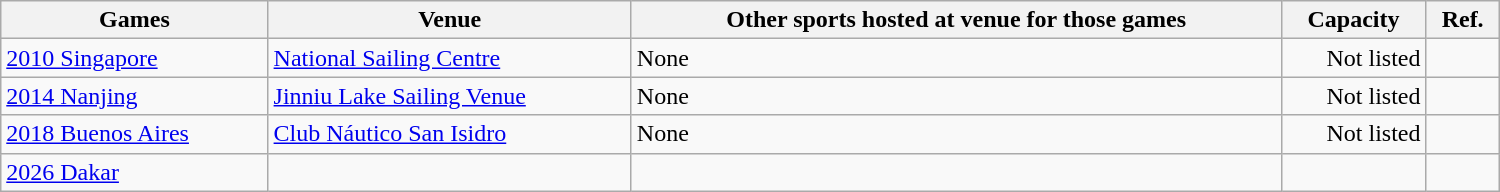<table class="wikitable sortable" width="1000px">
<tr>
<th>Games</th>
<th>Venue</th>
<th>Other sports hosted at venue for those games</th>
<th>Capacity</th>
<th>Ref.</th>
</tr>
<tr>
<td><a href='#'>2010 Singapore</a></td>
<td><a href='#'>National Sailing Centre</a></td>
<td>None</td>
<td align="right">Not listed</td>
<td align="center"></td>
</tr>
<tr>
<td><a href='#'>2014 Nanjing</a></td>
<td><a href='#'>Jinniu Lake Sailing Venue</a></td>
<td>None</td>
<td align="right">Not listed</td>
<td align="center"></td>
</tr>
<tr>
<td><a href='#'>2018 Buenos Aires</a></td>
<td><a href='#'>Club Náutico San Isidro</a></td>
<td>None</td>
<td align="right">Not listed</td>
<td align="center"></td>
</tr>
<tr>
<td><a href='#'>2026 Dakar</a></td>
<td></td>
<td></td>
<td align="right"></td>
<td align="center"></td>
</tr>
</table>
